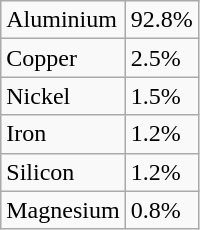<table class="wikitable">
<tr>
<td>Aluminium</td>
<td>92.8%</td>
</tr>
<tr>
<td>Copper</td>
<td>2.5%</td>
</tr>
<tr>
<td>Nickel</td>
<td>1.5%</td>
</tr>
<tr>
<td>Iron</td>
<td>1.2%</td>
</tr>
<tr>
<td>Silicon</td>
<td>1.2%</td>
</tr>
<tr>
<td>Magnesium</td>
<td>0.8%</td>
</tr>
</table>
